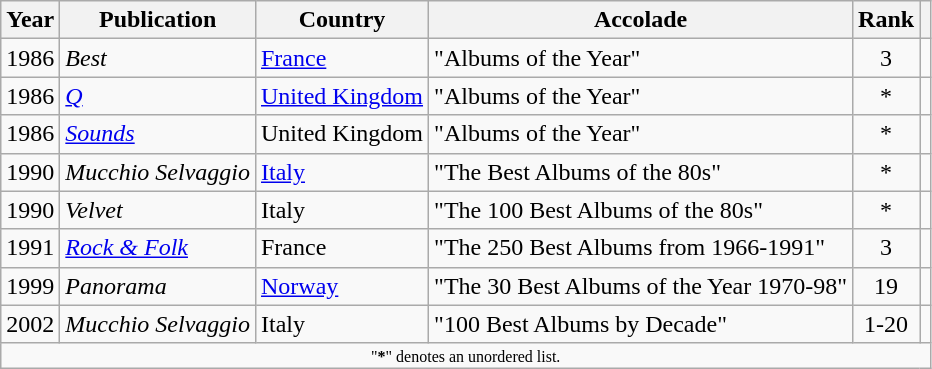<table class="wikitable sortable" style="margin:0em 1em 1em 0pt">
<tr>
<th>Year</th>
<th>Publication</th>
<th>Country</th>
<th>Accolade</th>
<th>Rank</th>
<th class=unsortable></th>
</tr>
<tr>
<td align=center>1986</td>
<td><em>Best</em></td>
<td><a href='#'>France</a></td>
<td>"Albums of the Year"</td>
<td align=center>3</td>
<td></td>
</tr>
<tr>
<td align=center>1986</td>
<td><em><a href='#'>Q</a></em></td>
<td><a href='#'>United Kingdom</a></td>
<td>"Albums of the Year"</td>
<td align=center>*</td>
<td></td>
</tr>
<tr>
<td align=center>1986</td>
<td><em><a href='#'>Sounds</a></em></td>
<td>United Kingdom</td>
<td>"Albums of the Year"</td>
<td align=center>*</td>
<td></td>
</tr>
<tr>
<td align=center>1990</td>
<td><em>Mucchio Selvaggio</em></td>
<td><a href='#'>Italy</a></td>
<td>"The Best Albums of the 80s"</td>
<td align=center>*</td>
<td></td>
</tr>
<tr>
<td align=center>1990</td>
<td><em>Velvet</em></td>
<td>Italy</td>
<td>"The 100 Best Albums of the 80s"</td>
<td align=center>*</td>
<td></td>
</tr>
<tr>
<td align=center>1991</td>
<td><em><a href='#'>Rock & Folk</a></em></td>
<td>France</td>
<td>"The 250 Best Albums from 1966-1991"</td>
<td align=center>3</td>
<td></td>
</tr>
<tr>
<td align=center>1999</td>
<td><em>Panorama</em></td>
<td><a href='#'>Norway</a></td>
<td>"The 30 Best Albums of the Year 1970-98"</td>
<td align=center>19</td>
<td></td>
</tr>
<tr>
<td align=center>2002</td>
<td><em>Mucchio Selvaggio</em></td>
<td>Italy</td>
<td>"100 Best Albums by Decade"</td>
<td align=center>1-20</td>
<td></td>
</tr>
<tr class="sortbottom">
<td colspan=6 style=font-size:8pt; align=center>"<strong>*</strong>" denotes an unordered list.</td>
</tr>
</table>
